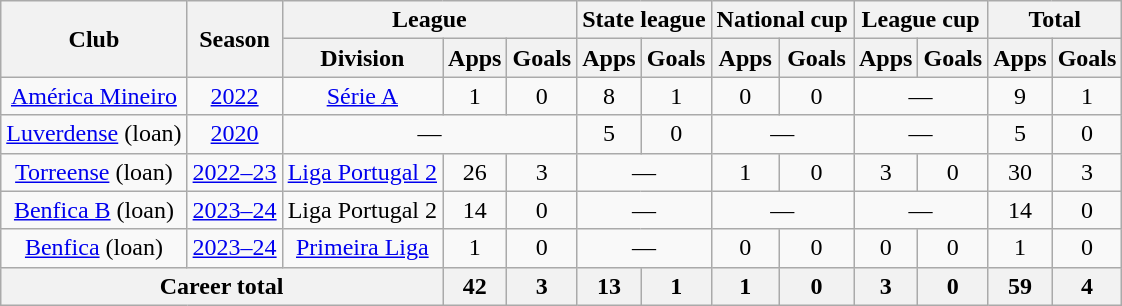<table class="wikitable" style="text-align: center;">
<tr>
<th rowspan="2">Club</th>
<th rowspan="2">Season</th>
<th colspan="3">League</th>
<th colspan="2">State league</th>
<th colspan="2">National cup</th>
<th colspan="2">League cup</th>
<th colspan="2">Total</th>
</tr>
<tr>
<th>Division</th>
<th>Apps</th>
<th>Goals</th>
<th>Apps</th>
<th>Goals</th>
<th>Apps</th>
<th>Goals</th>
<th>Apps</th>
<th>Goals</th>
<th>Apps</th>
<th>Goals</th>
</tr>
<tr>
<td><a href='#'>América Mineiro</a></td>
<td><a href='#'>2022</a></td>
<td><a href='#'>Série A</a></td>
<td>1</td>
<td>0</td>
<td>8</td>
<td>1</td>
<td>0</td>
<td>0</td>
<td colspan="2">—</td>
<td>9</td>
<td>1</td>
</tr>
<tr>
<td><a href='#'>Luverdense</a> (loan)</td>
<td><a href='#'>2020</a></td>
<td colspan="3">—</td>
<td>5</td>
<td>0</td>
<td colspan="2">—</td>
<td colspan="2">—</td>
<td>5</td>
<td>0</td>
</tr>
<tr>
<td><a href='#'>Torreense</a> (loan)</td>
<td><a href='#'>2022–23</a></td>
<td><a href='#'>Liga Portugal 2</a></td>
<td>26</td>
<td>3</td>
<td colspan=2>—</td>
<td>1</td>
<td>0</td>
<td>3</td>
<td>0</td>
<td>30</td>
<td>3</td>
</tr>
<tr>
<td><a href='#'>Benfica B</a> (loan)</td>
<td><a href='#'>2023–24</a></td>
<td>Liga Portugal 2</td>
<td>14</td>
<td>0</td>
<td colspan="2">—</td>
<td colspan="2">—</td>
<td colspan="2">—</td>
<td>14</td>
<td>0</td>
</tr>
<tr>
<td><a href='#'>Benfica</a> (loan)</td>
<td><a href='#'>2023–24</a></td>
<td><a href='#'>Primeira Liga</a></td>
<td>1</td>
<td>0</td>
<td colspan="2">—</td>
<td>0</td>
<td>0</td>
<td>0</td>
<td>0</td>
<td>1</td>
<td>0</td>
</tr>
<tr>
<th colspan="3"><strong>Career total</strong></th>
<th>42</th>
<th>3</th>
<th>13</th>
<th>1</th>
<th>1</th>
<th>0</th>
<th>3</th>
<th>0</th>
<th>59</th>
<th>4</th>
</tr>
</table>
